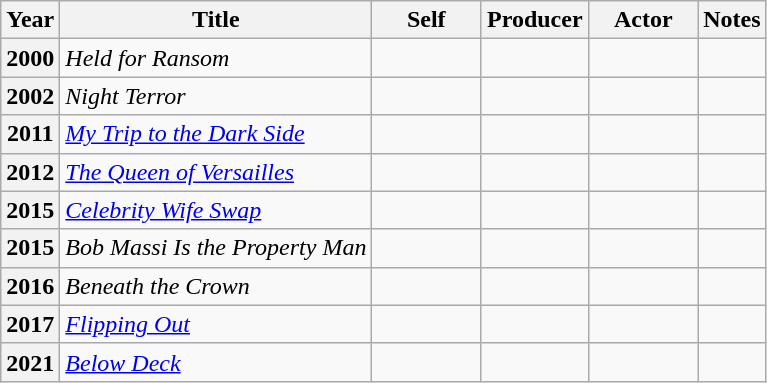<table class="wikitable plainrowheaders sortable">
<tr>
<th scope="col">Year</th>
<th scope="col">Title</th>
<th scope="col" width=65>Self</th>
<th scope="col" width=65>Producer</th>
<th scope="col" width=65>Actor</th>
<th scope="col" class="unsortable">Notes</th>
</tr>
<tr>
<th scope="row" Year>2000</th>
<td><em>Held for Ransom</em></td>
<td></td>
<td></td>
<td></td>
<td></td>
</tr>
<tr>
<th scope="row" Year>2002</th>
<td><em>Night Terror</em></td>
<td></td>
<td></td>
<td></td>
<td></td>
</tr>
<tr>
<th scope="row" Year>2011</th>
<td><em><a href='#'>My Trip to the Dark Side</a></em></td>
<td></td>
<td></td>
<td></td>
<td></td>
</tr>
<tr>
<th scope="row" Year>2012</th>
<td><em><a href='#'>The Queen of Versailles</a></em></td>
<td></td>
<td></td>
<td></td>
<td></td>
</tr>
<tr>
<th scope="row" Year>2015</th>
<td><em><a href='#'>Celebrity Wife Swap</a></em></td>
<td></td>
<td></td>
<td></td>
<td></td>
</tr>
<tr>
<th scope="row" Year>2015</th>
<td><em>Bob Massi Is the Property Man</em></td>
<td></td>
<td></td>
<td></td>
<td></td>
</tr>
<tr>
<th scope="row" Year>2016</th>
<td><em>Beneath the Crown</em></td>
<td></td>
<td></td>
<td></td>
<td></td>
</tr>
<tr>
<th scope="row" Year>2017</th>
<td><em><a href='#'>Flipping Out</a></em></td>
<td></td>
<td></td>
<td></td>
<td></td>
</tr>
<tr>
<th scope="row" Year>2021</th>
<td><em><a href='#'>Below Deck</a></em></td>
<td></td>
<td></td>
<td></td>
<td></td>
</tr>
</table>
